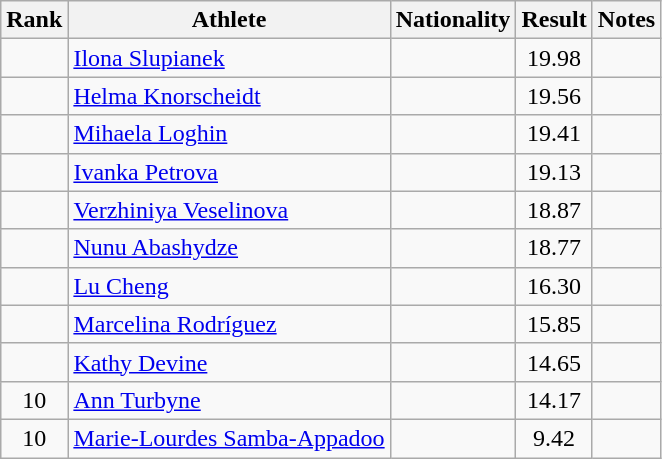<table class="wikitable sortable" style="text-align:center">
<tr>
<th>Rank</th>
<th>Athlete</th>
<th>Nationality</th>
<th>Result</th>
<th>Notes</th>
</tr>
<tr>
<td></td>
<td align=left><a href='#'>Ilona Slupianek</a></td>
<td align=left></td>
<td>19.98</td>
<td></td>
</tr>
<tr>
<td></td>
<td align=left><a href='#'>Helma Knorscheidt</a></td>
<td align=left></td>
<td>19.56</td>
<td></td>
</tr>
<tr>
<td></td>
<td align=left><a href='#'>Mihaela Loghin</a></td>
<td align=left></td>
<td>19.41</td>
<td></td>
</tr>
<tr>
<td></td>
<td align=left><a href='#'>Ivanka Petrova</a></td>
<td align=left></td>
<td>19.13</td>
<td></td>
</tr>
<tr>
<td></td>
<td align=left><a href='#'>Verzhiniya Veselinova</a></td>
<td align=left></td>
<td>18.87</td>
<td></td>
</tr>
<tr>
<td></td>
<td align=left><a href='#'>Nunu Abashydze</a></td>
<td align=left></td>
<td>18.77</td>
<td></td>
</tr>
<tr>
<td></td>
<td align=left><a href='#'>Lu Cheng</a></td>
<td align=left></td>
<td>16.30</td>
<td></td>
</tr>
<tr>
<td></td>
<td align=left><a href='#'>Marcelina Rodríguez</a></td>
<td align=left></td>
<td>15.85</td>
<td></td>
</tr>
<tr>
<td></td>
<td align=left><a href='#'>Kathy Devine</a></td>
<td align=left></td>
<td>14.65</td>
<td></td>
</tr>
<tr>
<td>10</td>
<td align=left><a href='#'>Ann Turbyne</a></td>
<td align=left></td>
<td>14.17</td>
<td></td>
</tr>
<tr>
<td>10</td>
<td align=left><a href='#'>Marie-Lourdes Samba-Appadoo</a></td>
<td align=left></td>
<td>9.42</td>
<td></td>
</tr>
</table>
